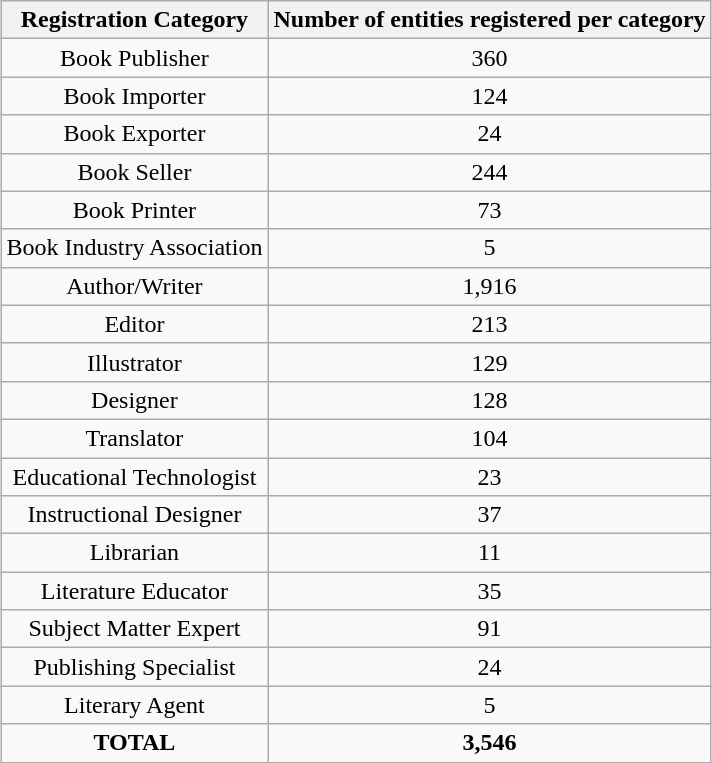<table class="wikitable" style="text-align: center;margin-left: auto; margin-right: auto; border: none;">
<tr>
<th><strong>Registration Category</strong></th>
<th><strong>Number of entities registered per category</strong></th>
</tr>
<tr>
<td>Book Publisher</td>
<td>360</td>
</tr>
<tr>
<td>Book Importer</td>
<td>124</td>
</tr>
<tr>
<td>Book Exporter</td>
<td>24</td>
</tr>
<tr>
<td>Book Seller</td>
<td>244</td>
</tr>
<tr>
<td>Book Printer</td>
<td>73</td>
</tr>
<tr>
<td>Book Industry Association</td>
<td>5</td>
</tr>
<tr>
<td>Author/Writer</td>
<td>1,916</td>
</tr>
<tr>
<td>Editor</td>
<td>213</td>
</tr>
<tr>
<td>Illustrator</td>
<td>129</td>
</tr>
<tr>
<td>Designer</td>
<td>128</td>
</tr>
<tr>
<td>Translator</td>
<td>104</td>
</tr>
<tr>
<td>Educational Technologist</td>
<td>23</td>
</tr>
<tr>
<td>Instructional Designer</td>
<td>37</td>
</tr>
<tr>
<td>Librarian</td>
<td>11</td>
</tr>
<tr>
<td>Literature Educator</td>
<td>35</td>
</tr>
<tr>
<td>Subject Matter Expert</td>
<td>91</td>
</tr>
<tr>
<td>Publishing Specialist</td>
<td>24</td>
</tr>
<tr>
<td>Literary Agent</td>
<td>5</td>
</tr>
<tr>
<td><strong>TOTAL</strong></td>
<td><strong>3,546</strong></td>
</tr>
</table>
